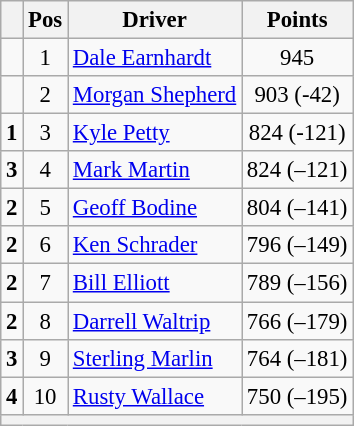<table class="wikitable" style="font-size: 95%;">
<tr>
<th></th>
<th>Pos</th>
<th>Driver</th>
<th>Points</th>
</tr>
<tr>
<td align="left"></td>
<td style="text-align:center;">1</td>
<td><a href='#'>Dale Earnhardt</a></td>
<td style="text-align:center;">945</td>
</tr>
<tr>
<td align="left"></td>
<td style="text-align:center;">2</td>
<td><a href='#'>Morgan Shepherd</a></td>
<td style="text-align:center;">903 (-42)</td>
</tr>
<tr>
<td align="left">  <strong>1</strong></td>
<td style="text-align:center;">3</td>
<td><a href='#'>Kyle Petty</a></td>
<td style="text-align:center;">824 (-121)</td>
</tr>
<tr>
<td align="left">  <strong>3</strong></td>
<td style="text-align:center;">4</td>
<td><a href='#'>Mark Martin</a></td>
<td style="text-align:center;">824 (–121)</td>
</tr>
<tr>
<td align="left">  <strong>2</strong></td>
<td style="text-align:center;">5</td>
<td><a href='#'>Geoff Bodine</a></td>
<td style="text-align:center;">804 (–141)</td>
</tr>
<tr>
<td align="left">  <strong>2</strong></td>
<td style="text-align:center;">6</td>
<td><a href='#'>Ken Schrader</a></td>
<td style="text-align:center;">796 (–149)</td>
</tr>
<tr>
<td align="left">  <strong>2</strong></td>
<td style="text-align:center;">7</td>
<td><a href='#'>Bill Elliott</a></td>
<td style="text-align:center;">789 (–156)</td>
</tr>
<tr>
<td align="left">  <strong>2</strong></td>
<td style="text-align:center;">8</td>
<td><a href='#'>Darrell Waltrip</a></td>
<td style="text-align:center;">766 (–179)</td>
</tr>
<tr>
<td align="left">  <strong>3</strong></td>
<td style="text-align:center;">9</td>
<td><a href='#'>Sterling Marlin</a></td>
<td style="text-align:center;">764 (–181)</td>
</tr>
<tr>
<td align="left">  <strong>4</strong></td>
<td style="text-align:center;">10</td>
<td><a href='#'>Rusty Wallace</a></td>
<td style="text-align:center;">750 (–195)</td>
</tr>
<tr class="sortbottom">
<th colspan="9"></th>
</tr>
</table>
